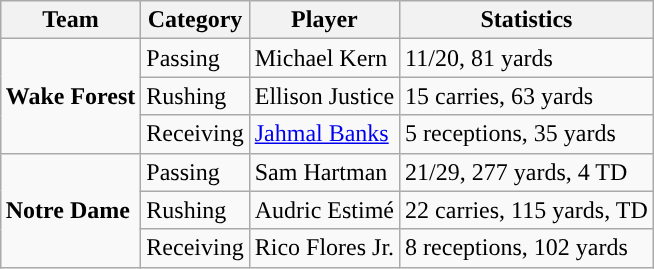<table class="wikitable" style="float: right;">
<tr>
<th>Team</th>
<th>Category</th>
<th>Player</th>
<th>Statistics</th>
</tr>
<tr>
<td rowspan=3><strong>Wake Forest</strong></td>
<td>Passing</td>
<td>Michael Kern</td>
<td>11/20, 81 yards</td>
</tr>
<tr>
<td>Rushing</td>
<td>Ellison Justice</td>
<td>15 carries, 63 yards</td>
</tr>
<tr>
<td>Receiving</td>
<td><a href='#'>Jahmal Banks</a></td>
<td>5 receptions, 35 yards</td>
</tr>
<tr>
<td rowspan=3><strong>Notre Dame</strong></td>
<td>Passing</td>
<td>Sam Hartman</td>
<td>21/29, 277 yards, 4 TD</td>
</tr>
<tr>
<td>Rushing</td>
<td>Audric Estimé</td>
<td>22 carries, 115 yards, TD</td>
</tr>
<tr>
<td>Receiving</td>
<td>Rico Flores Jr.</td>
<td>8 receptions, 102 yards</td>
</tr>
</table>
